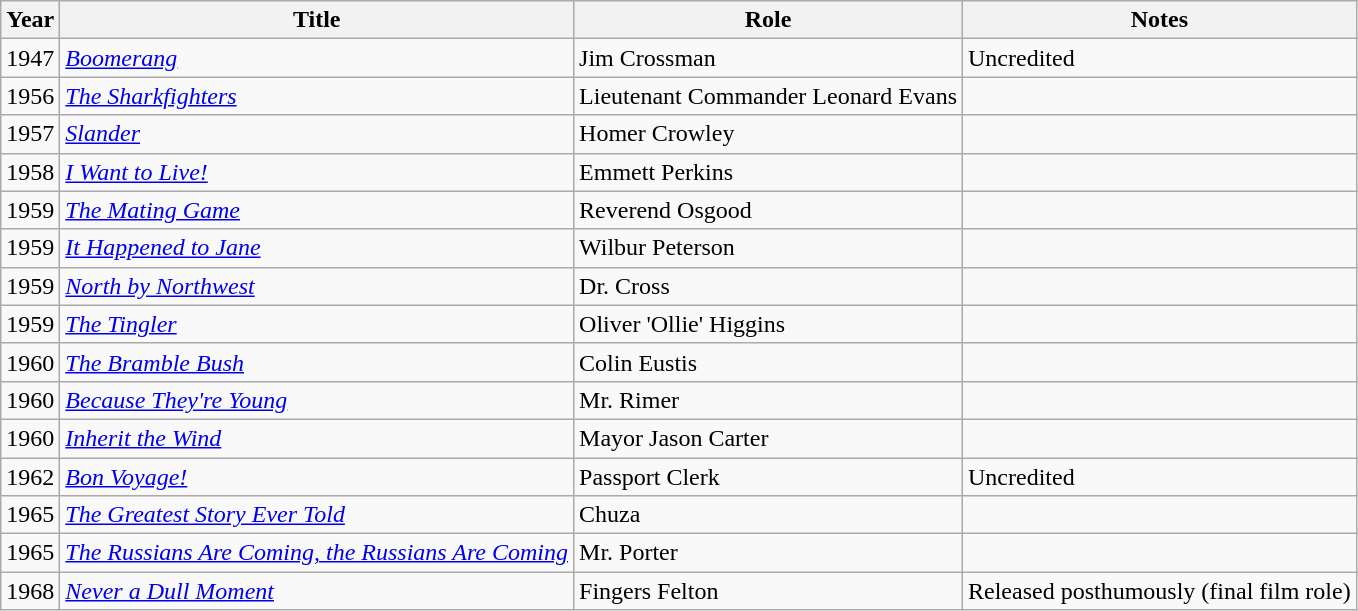<table class="wikitable">
<tr>
<th>Year</th>
<th>Title</th>
<th>Role</th>
<th>Notes</th>
</tr>
<tr>
<td>1947</td>
<td><em><a href='#'>Boomerang</a></em></td>
<td>Jim Crossman</td>
<td>Uncredited</td>
</tr>
<tr>
<td>1956</td>
<td><em><a href='#'>The Sharkfighters</a></em></td>
<td>Lieutenant Commander Leonard Evans</td>
<td></td>
</tr>
<tr>
<td>1957</td>
<td><em><a href='#'>Slander</a></em></td>
<td>Homer Crowley</td>
<td></td>
</tr>
<tr>
<td>1958</td>
<td><em><a href='#'>I Want to Live!</a></em></td>
<td>Emmett Perkins</td>
<td></td>
</tr>
<tr>
<td>1959</td>
<td><em><a href='#'>The Mating Game</a></em></td>
<td>Reverend Osgood</td>
<td></td>
</tr>
<tr>
<td>1959</td>
<td><em><a href='#'>It Happened to Jane</a></em></td>
<td>Wilbur Peterson</td>
<td></td>
</tr>
<tr>
<td>1959</td>
<td><em><a href='#'>North by Northwest</a></em></td>
<td>Dr. Cross</td>
<td></td>
</tr>
<tr>
<td>1959</td>
<td><em><a href='#'>The Tingler</a></em></td>
<td>Oliver 'Ollie' Higgins</td>
<td></td>
</tr>
<tr>
<td>1960</td>
<td><em><a href='#'>The Bramble Bush</a></em></td>
<td>Colin Eustis</td>
<td></td>
</tr>
<tr>
<td>1960</td>
<td><em><a href='#'>Because They're Young</a></em></td>
<td>Mr. Rimer</td>
<td></td>
</tr>
<tr>
<td>1960</td>
<td><em><a href='#'>Inherit the Wind</a></em></td>
<td>Mayor Jason Carter</td>
<td></td>
</tr>
<tr>
<td>1962</td>
<td><em><a href='#'>Bon Voyage!</a></em></td>
<td>Passport Clerk</td>
<td>Uncredited</td>
</tr>
<tr>
<td>1965</td>
<td><em><a href='#'>The Greatest Story Ever Told</a></em></td>
<td>Chuza</td>
<td></td>
</tr>
<tr>
<td>1965</td>
<td><em><a href='#'>The Russians Are Coming, the Russians Are Coming</a></em></td>
<td>Mr. Porter</td>
<td></td>
</tr>
<tr>
<td>1968</td>
<td><em><a href='#'>Never a Dull Moment</a></em></td>
<td>Fingers Felton</td>
<td>Released posthumously (final film role)</td>
</tr>
</table>
